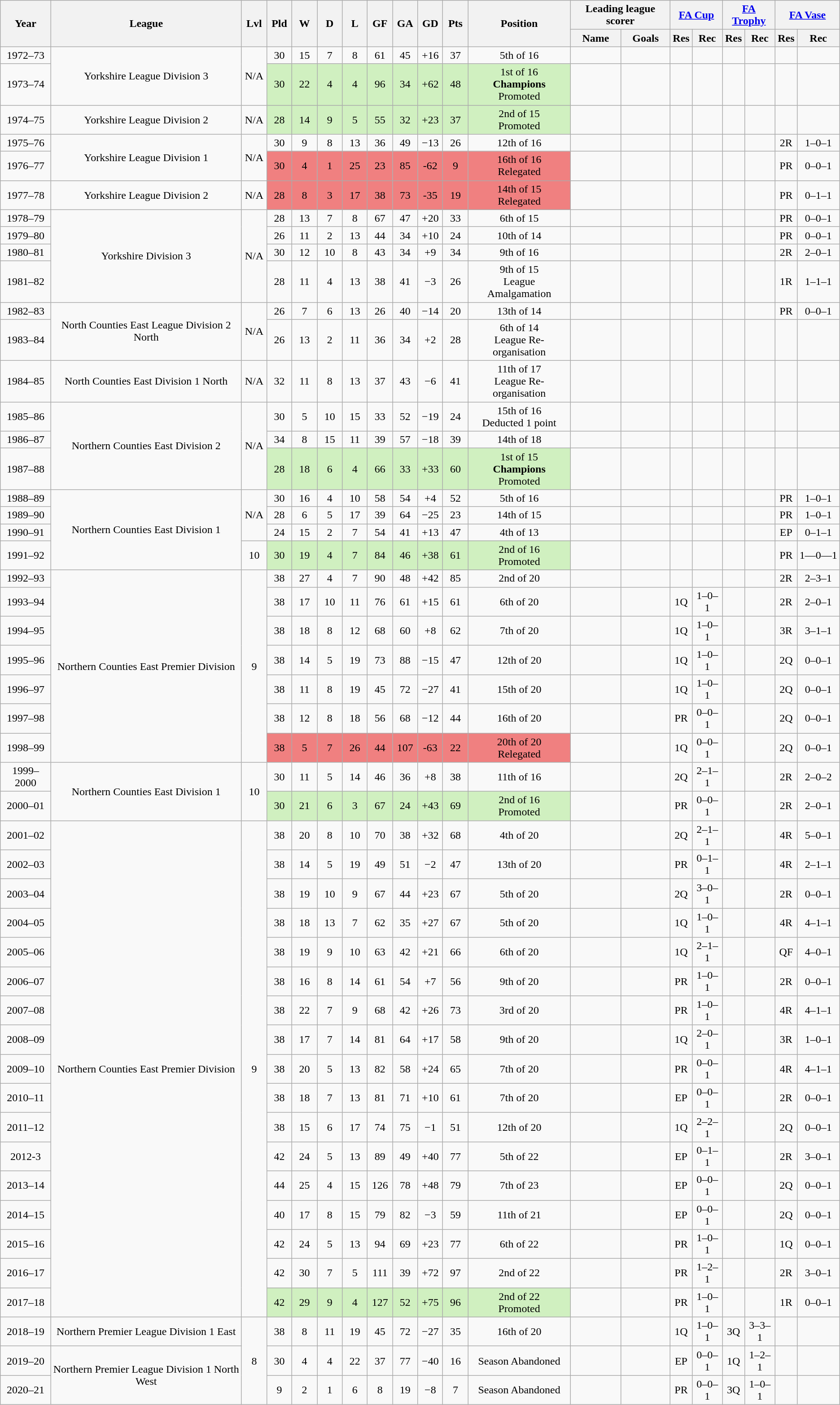<table class="wikitable" style="text-align:center;">
<tr>
<th rowspan="2">Year</th>
<th rowspan="2">League</th>
<th rowspan="2" width="30">Lvl</th>
<th rowspan="2" width="30">Pld</th>
<th rowspan="2" width="30">W</th>
<th rowspan="2" width="30">D</th>
<th rowspan="2" width="30">L</th>
<th rowspan="2" width="30">GF</th>
<th rowspan="2" width="30">GA</th>
<th rowspan="2" width="30">GD</th>
<th rowspan="2" width="30">Pts</th>
<th rowspan="2">Position</th>
<th colspan="2">Leading league scorer</th>
<th colspan="2"><a href='#'>FA Cup</a></th>
<th colspan="2"><a href='#'>FA Trophy</a></th>
<th colspan="2"><a href='#'>FA Vase</a></th>
</tr>
<tr>
<th>Name</th>
<th>Goals</th>
<th>Res</th>
<th>Rec</th>
<th>Res</th>
<th>Rec</th>
<th>Res</th>
<th>Rec</th>
</tr>
<tr>
<td>1972–73</td>
<td rowspan="2">Yorkshire League Division 3</td>
<td rowspan="2">N/A</td>
<td>30</td>
<td>15</td>
<td>7</td>
<td>8</td>
<td>61</td>
<td>45</td>
<td>+16</td>
<td>37</td>
<td>5th of 16</td>
<td></td>
<td></td>
<td></td>
<td></td>
<td></td>
<td></td>
<td></td>
<td></td>
</tr>
<tr>
<td>1973–74</td>
<td bgcolor="#D0F0C0">30</td>
<td bgcolor="#D0F0C0">22</td>
<td bgcolor="#D0F0C0">4</td>
<td bgcolor="#D0F0C0">4</td>
<td bgcolor="#D0F0C0">96</td>
<td bgcolor="#D0F0C0">34</td>
<td bgcolor="#D0F0C0">+62</td>
<td bgcolor="#D0F0C0">48</td>
<td bgcolor="#D0F0C0">1st of 16<br><strong>Champions </strong><br>Promoted</td>
<td></td>
<td></td>
<td></td>
<td></td>
<td></td>
<td></td>
<td></td>
<td></td>
</tr>
<tr>
<td>1974–75</td>
<td>Yorkshire League Division 2</td>
<td>N/A</td>
<td bgcolor="#D0F0C0">28</td>
<td bgcolor="#D0F0C0">14</td>
<td bgcolor="#D0F0C0">9</td>
<td bgcolor="#D0F0C0">5</td>
<td bgcolor="#D0F0C0">55</td>
<td bgcolor="#D0F0C0">32</td>
<td bgcolor="#D0F0C0">+23</td>
<td bgcolor="#D0F0C0">37</td>
<td bgcolor="#D0F0C0">2nd of 15<br>Promoted</td>
<td></td>
<td></td>
<td></td>
<td></td>
<td></td>
<td></td>
<td></td>
<td></td>
</tr>
<tr>
<td>1975–76</td>
<td rowspan="2">Yorkshire League Division 1</td>
<td rowspan="2">N/A</td>
<td>30</td>
<td>9</td>
<td>8</td>
<td>13</td>
<td>36</td>
<td>49</td>
<td>−13</td>
<td>26</td>
<td>12th of 16</td>
<td></td>
<td></td>
<td></td>
<td></td>
<td></td>
<td></td>
<td>2R</td>
<td>1–0–1</td>
</tr>
<tr>
<td>1976–77</td>
<td bgcolor="#F0 80 80">30</td>
<td bgcolor="#F0 80 80">4</td>
<td bgcolor="#F0 80 80">1</td>
<td bgcolor="#F0 80 80">25</td>
<td bgcolor="#F0 80 80">23</td>
<td bgcolor="#F0 80 80">85</td>
<td bgcolor="#F0 80 80">-62</td>
<td bgcolor="#F0 80 80">9</td>
<td bgcolor="#F0 80 80">16th of 16<br>Relegated</td>
<td></td>
<td></td>
<td></td>
<td></td>
<td></td>
<td></td>
<td>PR</td>
<td>0–0–1</td>
</tr>
<tr>
<td>1977–78</td>
<td>Yorkshire League Division 2</td>
<td>N/A</td>
<td bgcolor="#F0 80 80">28</td>
<td bgcolor="#F0 80 80">8</td>
<td bgcolor="#F0 80 80">3</td>
<td bgcolor="#F0 80 80">17</td>
<td bgcolor="#F0 80 80">38</td>
<td bgcolor="#F0 80 80">73</td>
<td bgcolor="#F0 80 80">-35</td>
<td bgcolor="#F0 80 80">19</td>
<td bgcolor="#F0 80 80">14th of 15<br>Relegated</td>
<td></td>
<td></td>
<td></td>
<td></td>
<td></td>
<td></td>
<td>PR</td>
<td>0–1–1</td>
</tr>
<tr>
<td>1978–79</td>
<td rowspan="4">Yorkshire Division 3</td>
<td rowspan="4">N/A</td>
<td>28</td>
<td>13</td>
<td>7</td>
<td>8</td>
<td>67</td>
<td>47</td>
<td>+20</td>
<td>33</td>
<td>6th of 15</td>
<td></td>
<td></td>
<td></td>
<td></td>
<td></td>
<td></td>
<td>PR</td>
<td>0–0–1</td>
</tr>
<tr>
<td>1979–80</td>
<td>26</td>
<td>11</td>
<td>2</td>
<td>13</td>
<td>44</td>
<td>34</td>
<td>+10</td>
<td>24</td>
<td>10th of 14</td>
<td></td>
<td></td>
<td></td>
<td></td>
<td></td>
<td></td>
<td>PR</td>
<td>0–0–1</td>
</tr>
<tr>
<td>1980–81</td>
<td>30</td>
<td>12</td>
<td>10</td>
<td>8</td>
<td>43</td>
<td>34</td>
<td>+9</td>
<td>34</td>
<td>9th of 16</td>
<td></td>
<td></td>
<td></td>
<td></td>
<td></td>
<td></td>
<td>2R</td>
<td>2–0–1</td>
</tr>
<tr>
<td>1981–82</td>
<td>28</td>
<td>11</td>
<td>4</td>
<td>13</td>
<td>38</td>
<td>41</td>
<td>−3</td>
<td>26</td>
<td>9th of 15<br>League Amalgamation</td>
<td></td>
<td></td>
<td></td>
<td></td>
<td></td>
<td></td>
<td>1R</td>
<td>1–1–1</td>
</tr>
<tr>
<td>1982–83</td>
<td rowspan="2">North Counties East League Division 2 North</td>
<td rowspan="2">N/A</td>
<td>26</td>
<td>7</td>
<td>6</td>
<td>13</td>
<td>26</td>
<td>40</td>
<td>−14</td>
<td>20</td>
<td>13th of 14</td>
<td></td>
<td></td>
<td></td>
<td></td>
<td></td>
<td></td>
<td>PR</td>
<td>0–0–1</td>
</tr>
<tr>
<td>1983–84</td>
<td>26</td>
<td>13</td>
<td>2</td>
<td>11</td>
<td>36</td>
<td>34</td>
<td>+2</td>
<td>28</td>
<td>6th of 14<br>League Re-organisation</td>
<td></td>
<td></td>
<td></td>
<td></td>
<td></td>
<td></td>
<td></td>
<td></td>
</tr>
<tr>
<td>1984–85</td>
<td>North Counties East Division 1 North</td>
<td>N/A</td>
<td>32</td>
<td>11</td>
<td>8</td>
<td>13</td>
<td>37</td>
<td>43</td>
<td>−6</td>
<td>41</td>
<td>11th of 17<br>League Re-organisation</td>
<td></td>
<td></td>
<td></td>
<td></td>
<td></td>
<td></td>
<td></td>
<td></td>
</tr>
<tr>
<td>1985–86</td>
<td rowspan="3">Northern Counties East Division 2</td>
<td rowspan="3">N/A</td>
<td>30</td>
<td>5</td>
<td>10</td>
<td>15</td>
<td>33</td>
<td>52</td>
<td>−19</td>
<td>24</td>
<td>15th of 16<br>Deducted 1 point</td>
<td></td>
<td></td>
<td></td>
<td></td>
<td></td>
<td></td>
<td></td>
<td></td>
</tr>
<tr>
<td>1986–87</td>
<td>34</td>
<td>8</td>
<td>15</td>
<td>11</td>
<td>39</td>
<td>57</td>
<td>−18</td>
<td>39</td>
<td>14th of 18</td>
<td></td>
<td></td>
<td></td>
<td></td>
<td></td>
<td></td>
<td></td>
<td></td>
</tr>
<tr>
<td>1987–88</td>
<td bgcolor="#D0F0C0">28</td>
<td bgcolor="#D0F0C0">18</td>
<td bgcolor="#D0F0C0">6</td>
<td bgcolor="#D0F0C0">4</td>
<td bgcolor="#D0F0C0">66</td>
<td bgcolor="#D0F0C0">33</td>
<td bgcolor="#D0F0C0">+33</td>
<td bgcolor="#D0F0C0">60</td>
<td bgcolor="#D0F0C0">1st of 15<br><strong>Champions</strong><br>Promoted</td>
<td></td>
<td></td>
<td></td>
<td></td>
<td></td>
<td></td>
<td></td>
<td></td>
</tr>
<tr>
<td>1988–89</td>
<td rowspan="4">Northern Counties East Division 1</td>
<td rowspan="3">N/A</td>
<td>30</td>
<td>16</td>
<td>4</td>
<td>10</td>
<td>58</td>
<td>54</td>
<td>+4</td>
<td>52</td>
<td>5th of 16</td>
<td></td>
<td></td>
<td></td>
<td></td>
<td></td>
<td></td>
<td>PR</td>
<td>1–0–1</td>
</tr>
<tr>
<td>1989–90</td>
<td>28</td>
<td>6</td>
<td>5</td>
<td>17</td>
<td>39</td>
<td>64</td>
<td>−25</td>
<td>23</td>
<td>14th of 15</td>
<td></td>
<td></td>
<td></td>
<td></td>
<td></td>
<td></td>
<td>PR</td>
<td>1–0–1</td>
</tr>
<tr>
<td>1990–91</td>
<td>24</td>
<td>15</td>
<td>2</td>
<td>7</td>
<td>54</td>
<td>41</td>
<td>+13</td>
<td>47</td>
<td>4th of 13</td>
<td></td>
<td></td>
<td></td>
<td></td>
<td></td>
<td></td>
<td>EP</td>
<td>0–1–1</td>
</tr>
<tr>
<td>1991–92</td>
<td>10</td>
<td bgcolor="#D0F0C0">30</td>
<td bgcolor="#D0F0C0">19</td>
<td bgcolor="#D0F0C0">4</td>
<td bgcolor="#D0F0C0">7</td>
<td bgcolor="#D0F0C0">84</td>
<td bgcolor="#D0F0C0">46</td>
<td bgcolor="#D0F0C0">+38</td>
<td bgcolor="#D0F0C0">61</td>
<td bgcolor="#D0F0C0">2nd of 16<br>Promoted</td>
<td></td>
<td></td>
<td></td>
<td></td>
<td></td>
<td></td>
<td>PR</td>
<td>1―0―1</td>
</tr>
<tr>
<td>1992–93</td>
<td rowspan="7">Northern Counties East Premier Division</td>
<td rowspan="7">9</td>
<td>38</td>
<td>27</td>
<td>4</td>
<td>7</td>
<td>90</td>
<td>48</td>
<td>+42</td>
<td>85</td>
<td>2nd of 20</td>
<td></td>
<td></td>
<td></td>
<td></td>
<td></td>
<td></td>
<td>2R</td>
<td>2–3–1</td>
</tr>
<tr>
<td>1993–94</td>
<td>38</td>
<td>17</td>
<td>10</td>
<td>11</td>
<td>76</td>
<td>61</td>
<td>+15</td>
<td>61</td>
<td>6th of 20</td>
<td></td>
<td></td>
<td>1Q</td>
<td>1–0–1</td>
<td></td>
<td></td>
<td>2R</td>
<td>2–0–1</td>
</tr>
<tr>
<td>1994–95</td>
<td>38</td>
<td>18</td>
<td>8</td>
<td>12</td>
<td>68</td>
<td>60</td>
<td>+8</td>
<td>62</td>
<td>7th of 20</td>
<td></td>
<td></td>
<td>1Q</td>
<td>1–0–1</td>
<td></td>
<td></td>
<td>3R</td>
<td>3–1–1</td>
</tr>
<tr>
<td>1995–96</td>
<td>38</td>
<td>14</td>
<td>5</td>
<td>19</td>
<td>73</td>
<td>88</td>
<td>−15</td>
<td>47</td>
<td>12th of 20</td>
<td></td>
<td></td>
<td>1Q</td>
<td>1–0–1</td>
<td></td>
<td></td>
<td>2Q</td>
<td>0–0–1</td>
</tr>
<tr>
<td>1996–97</td>
<td>38</td>
<td>11</td>
<td>8</td>
<td>19</td>
<td>45</td>
<td>72</td>
<td>−27</td>
<td>41</td>
<td>15th of 20</td>
<td></td>
<td></td>
<td>1Q</td>
<td>1–0–1</td>
<td></td>
<td></td>
<td>2Q</td>
<td>0–0–1</td>
</tr>
<tr>
<td>1997–98</td>
<td>38</td>
<td>12</td>
<td>8</td>
<td>18</td>
<td>56</td>
<td>68</td>
<td>−12</td>
<td>44</td>
<td>16th of 20</td>
<td></td>
<td></td>
<td>PR</td>
<td>0–0–1</td>
<td></td>
<td></td>
<td>2Q</td>
<td>0–0–1</td>
</tr>
<tr>
<td>1998–99</td>
<td bgcolor="#F0 80 80">38</td>
<td bgcolor="#F0 80 80">5</td>
<td bgcolor="#F0 80 80">7</td>
<td bgcolor="#F0 80 80">26</td>
<td bgcolor="#F0 80 80">44</td>
<td bgcolor="#F0 80 80">107</td>
<td bgcolor="#F0 80 80">-63</td>
<td bgcolor="#F0 80 80">22</td>
<td bgcolor="#F0 80 80">20th of 20<br>Relegated</td>
<td></td>
<td></td>
<td>1Q</td>
<td>0–0–1</td>
<td></td>
<td></td>
<td>2Q</td>
<td>0–0–1</td>
</tr>
<tr>
<td>1999–2000</td>
<td rowspan="2">Northern Counties East Division 1</td>
<td rowspan="2">10</td>
<td>30</td>
<td>11</td>
<td>5</td>
<td>14</td>
<td>46</td>
<td>36</td>
<td>+8</td>
<td>38</td>
<td>11th of 16</td>
<td></td>
<td></td>
<td>2Q</td>
<td>2–1–1</td>
<td></td>
<td></td>
<td>2R</td>
<td>2–0–2</td>
</tr>
<tr>
<td>2000–01</td>
<td bgcolor="#D0F0C0">30</td>
<td bgcolor="#D0F0C0">21</td>
<td bgcolor="#D0F0C0">6</td>
<td bgcolor="#D0F0C0">3</td>
<td bgcolor="#D0F0C0">67</td>
<td bgcolor="#D0F0C0">24</td>
<td bgcolor="#D0F0C0">+43</td>
<td bgcolor="#D0F0C0">69</td>
<td bgcolor="#D0F0C0">2nd of 16<br>Promoted</td>
<td></td>
<td></td>
<td>PR</td>
<td>0–0–1</td>
<td></td>
<td></td>
<td>2R</td>
<td>2–0–1</td>
</tr>
<tr>
<td>2001–02</td>
<td rowspan="17">Northern Counties East Premier Division</td>
<td rowspan="17">9</td>
<td>38</td>
<td>20</td>
<td>8</td>
<td>10</td>
<td>70</td>
<td>38</td>
<td>+32</td>
<td>68</td>
<td>4th of 20</td>
<td></td>
<td></td>
<td>2Q</td>
<td>2–1–1</td>
<td></td>
<td></td>
<td>4R</td>
<td>5–0–1</td>
</tr>
<tr>
<td>2002–03</td>
<td>38</td>
<td>14</td>
<td>5</td>
<td>19</td>
<td>49</td>
<td>51</td>
<td>−2</td>
<td>47</td>
<td>13th of 20</td>
<td></td>
<td></td>
<td>PR</td>
<td>0–1–1</td>
<td></td>
<td></td>
<td>4R</td>
<td>2–1–1</td>
</tr>
<tr>
<td>2003–04</td>
<td>38</td>
<td>19</td>
<td>10</td>
<td>9</td>
<td>67</td>
<td>44</td>
<td>+23</td>
<td>67</td>
<td>5th of 20</td>
<td></td>
<td></td>
<td>2Q</td>
<td>3–0–1</td>
<td></td>
<td></td>
<td>2R</td>
<td>0–0–1</td>
</tr>
<tr>
<td>2004–05</td>
<td>38</td>
<td>18</td>
<td>13</td>
<td>7</td>
<td>62</td>
<td>35</td>
<td>+27</td>
<td>67</td>
<td>5th of 20</td>
<td></td>
<td></td>
<td>1Q</td>
<td>1–0–1</td>
<td></td>
<td></td>
<td>4R</td>
<td>4–1–1</td>
</tr>
<tr>
<td>2005–06</td>
<td>38</td>
<td>19</td>
<td>9</td>
<td>10</td>
<td>63</td>
<td>42</td>
<td>+21</td>
<td>66</td>
<td>6th of 20</td>
<td></td>
<td></td>
<td>1Q</td>
<td>2–1–1</td>
<td></td>
<td></td>
<td>QF</td>
<td>4–0–1</td>
</tr>
<tr>
<td>2006–07</td>
<td>38</td>
<td>16</td>
<td>8</td>
<td>14</td>
<td>61</td>
<td>54</td>
<td>+7</td>
<td>56</td>
<td>9th of 20</td>
<td></td>
<td></td>
<td>PR</td>
<td>1–0–1</td>
<td></td>
<td></td>
<td>2R</td>
<td>0–0–1</td>
</tr>
<tr>
<td>2007–08</td>
<td>38</td>
<td>22</td>
<td>7</td>
<td>9</td>
<td>68</td>
<td>42</td>
<td>+26</td>
<td>73</td>
<td>3rd of 20</td>
<td></td>
<td></td>
<td>PR</td>
<td>1–0–1</td>
<td></td>
<td></td>
<td>4R</td>
<td>4–1–1</td>
</tr>
<tr>
<td>2008–09</td>
<td>38</td>
<td>17</td>
<td>7</td>
<td>14</td>
<td>81</td>
<td>64</td>
<td>+17</td>
<td>58</td>
<td>9th of 20</td>
<td></td>
<td></td>
<td>1Q</td>
<td>2–0–1</td>
<td></td>
<td></td>
<td>3R</td>
<td>1–0–1</td>
</tr>
<tr>
<td>2009–10</td>
<td>38</td>
<td>20</td>
<td>5</td>
<td>13</td>
<td>82</td>
<td>58</td>
<td>+24</td>
<td>65</td>
<td>7th of 20</td>
<td></td>
<td></td>
<td>PR</td>
<td>0–0–1</td>
<td></td>
<td></td>
<td>4R</td>
<td>4–1–1</td>
</tr>
<tr>
<td>2010–11</td>
<td>38</td>
<td>18</td>
<td>7</td>
<td>13</td>
<td>81</td>
<td>71</td>
<td>+10</td>
<td>61</td>
<td>7th of 20</td>
<td></td>
<td></td>
<td>EP</td>
<td>0–0–1</td>
<td></td>
<td></td>
<td>2R</td>
<td>0–0–1</td>
</tr>
<tr>
<td>2011–12</td>
<td>38</td>
<td>15</td>
<td>6</td>
<td>17</td>
<td>74</td>
<td>75</td>
<td>−1</td>
<td>51</td>
<td>12th of 20</td>
<td></td>
<td></td>
<td>1Q</td>
<td>2–2–1</td>
<td></td>
<td></td>
<td>2Q</td>
<td>0–0–1</td>
</tr>
<tr>
<td>2012-3</td>
<td>42</td>
<td>24</td>
<td>5</td>
<td>13</td>
<td>89</td>
<td>49</td>
<td>+40</td>
<td>77</td>
<td>5th of 22</td>
<td></td>
<td></td>
<td>EP</td>
<td>0–1–1</td>
<td></td>
<td></td>
<td>2R</td>
<td>3–0–1</td>
</tr>
<tr>
<td>2013–14</td>
<td>44</td>
<td>25</td>
<td>4</td>
<td>15</td>
<td>126</td>
<td>78</td>
<td>+48</td>
<td>79</td>
<td>7th of 23</td>
<td></td>
<td></td>
<td>EP</td>
<td>0–0–1</td>
<td></td>
<td></td>
<td>2Q</td>
<td>0–0–1</td>
</tr>
<tr>
<td>2014–15</td>
<td>40</td>
<td>17</td>
<td>8</td>
<td>15</td>
<td>79</td>
<td>82</td>
<td>−3</td>
<td>59</td>
<td>11th of 21</td>
<td></td>
<td></td>
<td>EP</td>
<td>0–0–1</td>
<td></td>
<td></td>
<td>2Q</td>
<td>0–0–1</td>
</tr>
<tr>
<td>2015–16</td>
<td>42</td>
<td>24</td>
<td>5</td>
<td>13</td>
<td>94</td>
<td>69</td>
<td>+23</td>
<td>77</td>
<td>6th of 22</td>
<td></td>
<td></td>
<td>PR</td>
<td>1–0–1</td>
<td></td>
<td></td>
<td>1Q</td>
<td>0–0–1</td>
</tr>
<tr>
<td>2016–17</td>
<td>42</td>
<td>30</td>
<td>7</td>
<td>5</td>
<td>111</td>
<td>39</td>
<td>+72</td>
<td>97</td>
<td>2nd of 22</td>
<td></td>
<td></td>
<td>PR</td>
<td>1–2–1</td>
<td></td>
<td></td>
<td>2R</td>
<td>3–0–1</td>
</tr>
<tr>
<td>2017–18</td>
<td bgcolor="#D0F0C0">42</td>
<td bgcolor="#D0F0C0">29</td>
<td bgcolor="#D0F0C0">9</td>
<td bgcolor="#D0F0C0">4</td>
<td bgcolor="#D0F0C0">127</td>
<td bgcolor="#D0F0C0">52</td>
<td bgcolor="#D0F0C0">+75</td>
<td bgcolor="#D0F0C0">96</td>
<td bgcolor="#D0F0C0">2nd of 22<br>Promoted</td>
<td></td>
<td></td>
<td>PR</td>
<td>1–0–1</td>
<td></td>
<td></td>
<td>1R</td>
<td>0–0–1</td>
</tr>
<tr>
<td>2018–19</td>
<td>Northern Premier League Division 1 East</td>
<td rowspan="3">8</td>
<td>38</td>
<td>8</td>
<td>11</td>
<td>19</td>
<td>45</td>
<td>72</td>
<td>−27</td>
<td>35</td>
<td>16th of 20</td>
<td></td>
<td></td>
<td>1Q</td>
<td>1–0–1</td>
<td>3Q</td>
<td>3–3–1</td>
<td></td>
<td></td>
</tr>
<tr>
<td>2019–20</td>
<td rowspan="2">Northern Premier League Division 1 North West</td>
<td>30</td>
<td>4</td>
<td>4</td>
<td>22</td>
<td>37</td>
<td>77</td>
<td>−40</td>
<td>16</td>
<td>Season Abandoned</td>
<td></td>
<td></td>
<td>EP</td>
<td>0–0–1</td>
<td>1Q</td>
<td>1–2–1</td>
<td></td>
<td></td>
</tr>
<tr>
<td>2020–21</td>
<td>9</td>
<td>2</td>
<td>1</td>
<td>6</td>
<td>8</td>
<td>19</td>
<td>−8</td>
<td>7</td>
<td>Season Abandoned</td>
<td></td>
<td></td>
<td>PR</td>
<td>0–0–1</td>
<td>3Q</td>
<td>1–0–1</td>
<td></td>
<td></td>
</tr>
</table>
